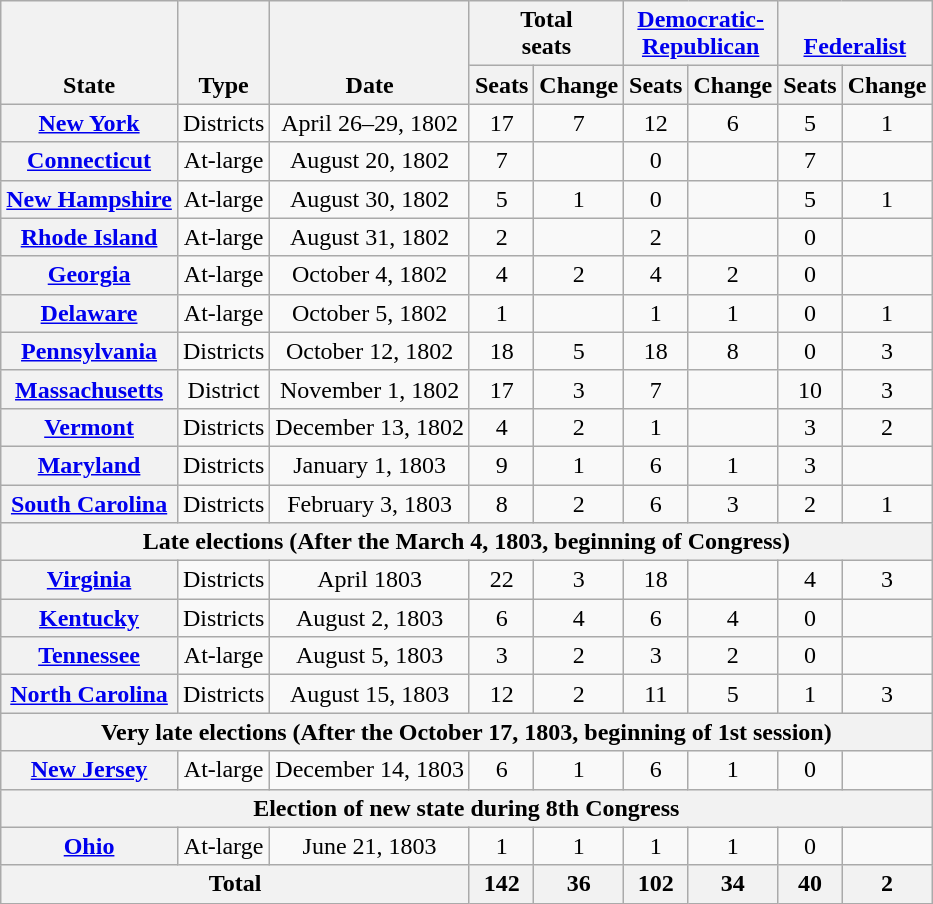<table class="wikitable sortable" style="text-align:center;">
<tr valign=bottom>
<th rowspan=2>State</th>
<th rowspan=2>Type</th>
<th rowspan=2>Date</th>
<th colspan=2>Total<br>seats</th>
<th colspan=2 ><a href='#'>Democratic-<br>Republican</a></th>
<th colspan=2 ><a href='#'>Federalist</a></th>
</tr>
<tr>
<th>Seats</th>
<th>Change</th>
<th>Seats</th>
<th>Change</th>
<th>Seats</th>
<th>Change</th>
</tr>
<tr>
<th><a href='#'>New York</a></th>
<td>Districts</td>
<td>April 26–29, 1802</td>
<td>17</td>
<td>7</td>
<td>12</td>
<td>6</td>
<td>5</td>
<td>1</td>
</tr>
<tr>
<th><a href='#'>Connecticut</a></th>
<td>At-large</td>
<td>August 20, 1802</td>
<td>7</td>
<td></td>
<td>0</td>
<td></td>
<td>7</td>
<td></td>
</tr>
<tr>
<th><a href='#'>New Hampshire</a></th>
<td>At-large</td>
<td>August 30, 1802</td>
<td>5</td>
<td>1</td>
<td>0</td>
<td></td>
<td>5</td>
<td>1</td>
</tr>
<tr>
<th><a href='#'>Rhode Island</a></th>
<td>At-large</td>
<td>August 31, 1802</td>
<td>2</td>
<td></td>
<td>2</td>
<td></td>
<td>0</td>
<td></td>
</tr>
<tr>
<th><a href='#'>Georgia</a></th>
<td>At-large</td>
<td>October 4, 1802</td>
<td>4</td>
<td>2</td>
<td>4</td>
<td>2</td>
<td>0</td>
<td></td>
</tr>
<tr>
<th><a href='#'>Delaware</a></th>
<td>At-large</td>
<td>October 5, 1802</td>
<td>1</td>
<td></td>
<td>1</td>
<td>1</td>
<td>0</td>
<td>1</td>
</tr>
<tr>
<th><a href='#'>Pennsylvania</a></th>
<td>Districts</td>
<td>October 12, 1802</td>
<td>18</td>
<td>5</td>
<td>18</td>
<td>8</td>
<td>0</td>
<td>3</td>
</tr>
<tr>
<th><a href='#'>Massachusetts</a></th>
<td>District</td>
<td>November 1, 1802</td>
<td>17</td>
<td>3</td>
<td>7</td>
<td></td>
<td>10</td>
<td>3</td>
</tr>
<tr>
<th><a href='#'>Vermont</a></th>
<td>Districts</td>
<td>December 13, 1802</td>
<td>4</td>
<td>2</td>
<td>1</td>
<td></td>
<td>3</td>
<td>2</td>
</tr>
<tr>
<th><a href='#'>Maryland</a></th>
<td>Districts</td>
<td>January 1, 1803</td>
<td>9</td>
<td>1</td>
<td>6</td>
<td>1</td>
<td>3</td>
<td></td>
</tr>
<tr>
<th><a href='#'>South Carolina</a></th>
<td>Districts</td>
<td>February 3, 1803</td>
<td>8</td>
<td>2</td>
<td>6</td>
<td>3</td>
<td>2</td>
<td>1</td>
</tr>
<tr>
<th colspan=9>Late elections (After the March 4, 1803, beginning of Congress)</th>
</tr>
<tr>
<th><a href='#'>Virginia</a></th>
<td>Districts</td>
<td>April 1803</td>
<td>22</td>
<td>3</td>
<td>18</td>
<td></td>
<td>4</td>
<td>3</td>
</tr>
<tr>
<th><a href='#'>Kentucky</a></th>
<td>Districts</td>
<td>August 2, 1803</td>
<td>6</td>
<td>4</td>
<td>6</td>
<td>4</td>
<td>0</td>
<td></td>
</tr>
<tr>
<th><a href='#'>Tennessee</a></th>
<td>At-large</td>
<td>August 5, 1803</td>
<td>3</td>
<td>2</td>
<td>3</td>
<td>2</td>
<td>0</td>
<td></td>
</tr>
<tr>
<th><a href='#'>North Carolina</a></th>
<td>Districts</td>
<td>August 15, 1803</td>
<td>12</td>
<td>2</td>
<td>11</td>
<td>5</td>
<td>1</td>
<td>3</td>
</tr>
<tr>
<th colspan=9>Very late elections (After the October 17, 1803, beginning of 1st session)</th>
</tr>
<tr>
<th><a href='#'>New Jersey</a></th>
<td>At-large</td>
<td>December 14, 1803</td>
<td>6</td>
<td>1</td>
<td>6</td>
<td>1</td>
<td>0</td>
<td></td>
</tr>
<tr>
<th colspan=9>Election of new state during 8th Congress</th>
</tr>
<tr>
<th><a href='#'>Ohio</a></th>
<td>At-large</td>
<td>June 21, 1803</td>
<td>1</td>
<td>1</td>
<td>1</td>
<td>1</td>
<td>0</td>
<td></td>
</tr>
<tr>
<th colspan=3>Total</th>
<th>142</th>
<th>36</th>
<th>102<br></th>
<th>34</th>
<th>40<br></th>
<th>2</th>
</tr>
</table>
